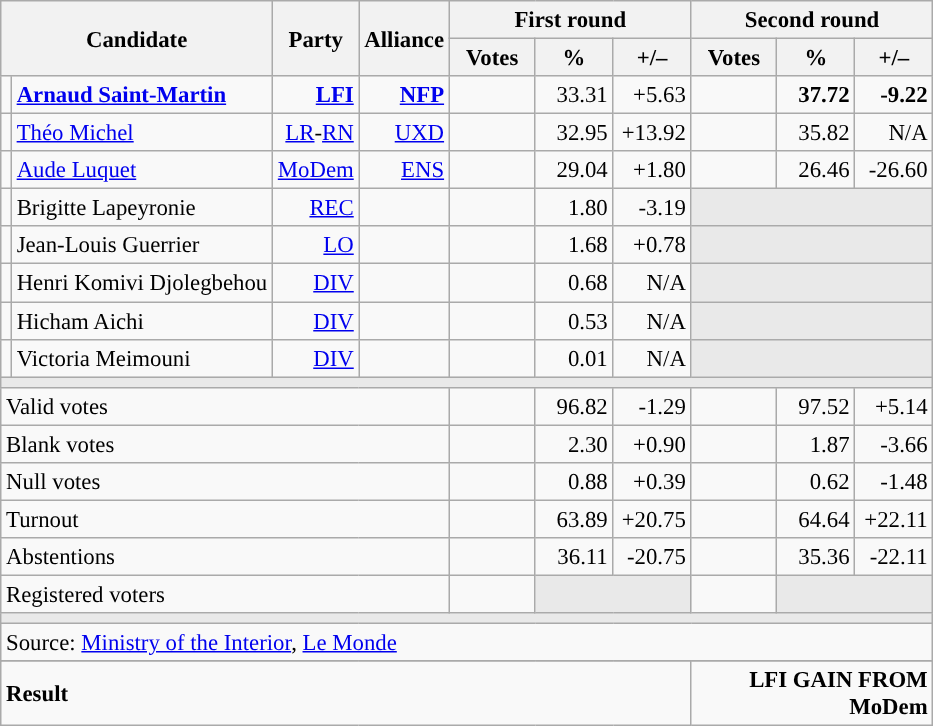<table class="wikitable" style="text-align:right;font-size:95%;">
<tr>
<th rowspan="2" colspan="2">Candidate</th>
<th rowspan="2">Party</th>
<th rowspan="2">Alliance</th>
<th colspan="3">First round</th>
<th colspan="3">Second round</th>
</tr>
<tr>
<th style="width:50px;">Votes</th>
<th style="width:45px;">%</th>
<th style="width:45px;">+/–</th>
<th style="width:50px;">Votes</th>
<th style="width:45px;">%</th>
<th style="width:45px;">+/–</th>
</tr>
<tr>
<td style="color:inherit;background:"></td>
<td style="text-align:left;"><strong><a href='#'>Arnaud Saint-Martin</a></strong></td>
<td><a href='#'><strong>LFI</strong></a></td>
<td><a href='#'><strong>NFP</strong></a></td>
<td></td>
<td>33.31</td>
<td>+5.63</td>
<td><strong></strong></td>
<td><strong>37.72</strong></td>
<td><strong>-9.22</strong></td>
</tr>
<tr>
<td style="color:inherit;background:"></td>
<td style="text-align:left;"><a href='#'>Théo Michel</a></td>
<td><a href='#'>LR</a>-<a href='#'>RN</a></td>
<td><a href='#'>UXD</a></td>
<td></td>
<td>32.95</td>
<td>+13.92</td>
<td></td>
<td>35.82</td>
<td>N/A</td>
</tr>
<tr>
<td style="color:inherit;background:"></td>
<td style="text-align:left;"><a href='#'>Aude Luquet</a></td>
<td><a href='#'>MoDem</a></td>
<td><a href='#'>ENS</a></td>
<td></td>
<td>29.04</td>
<td>+1.80</td>
<td></td>
<td>26.46</td>
<td>-26.60</td>
</tr>
<tr>
<td style="color:inherit;background:"></td>
<td style="text-align:left;">Brigitte Lapeyronie</td>
<td><a href='#'>REC</a></td>
<td></td>
<td></td>
<td>1.80</td>
<td>-3.19</td>
<td colspan="3" style="background:#E9E9E9;"></td>
</tr>
<tr>
<td style="color:inherit;background:"></td>
<td style="text-align:left;">Jean-Louis Guerrier</td>
<td><a href='#'>LO</a></td>
<td></td>
<td></td>
<td>1.68</td>
<td>+0.78</td>
<td colspan="3" style="background:#E9E9E9;"></td>
</tr>
<tr>
<td style="color:inherit;background:"></td>
<td style="text-align:left;">Henri Komivi Djolegbehou</td>
<td><a href='#'>DIV</a></td>
<td></td>
<td></td>
<td>0.68</td>
<td>N/A</td>
<td colspan="3" style="background:#E9E9E9;"></td>
</tr>
<tr>
<td style="color:inherit;background:"></td>
<td style="text-align:left;">Hicham Aichi</td>
<td><a href='#'>DIV</a></td>
<td></td>
<td></td>
<td>0.53</td>
<td>N/A</td>
<td colspan="3" style="background:#E9E9E9;"></td>
</tr>
<tr>
<td style="color:inherit;background:"></td>
<td style="text-align:left;">Victoria Meimouni</td>
<td><a href='#'>DIV</a></td>
<td></td>
<td></td>
<td>0.01</td>
<td>N/A</td>
<td colspan="3" style="background:#E9E9E9;"></td>
</tr>
<tr>
<td colspan="10" style="background:#E9E9E9;"></td>
</tr>
<tr>
<td colspan="4" style="text-align:left;">Valid votes</td>
<td></td>
<td>96.82</td>
<td>-1.29</td>
<td></td>
<td>97.52</td>
<td>+5.14</td>
</tr>
<tr>
<td colspan="4" style="text-align:left;">Blank votes</td>
<td></td>
<td>2.30</td>
<td>+0.90</td>
<td></td>
<td>1.87</td>
<td>-3.66</td>
</tr>
<tr>
<td colspan="4" style="text-align:left;">Null votes</td>
<td></td>
<td>0.88</td>
<td>+0.39</td>
<td></td>
<td>0.62</td>
<td>-1.48</td>
</tr>
<tr>
<td colspan="4" style="text-align:left;">Turnout</td>
<td></td>
<td>63.89</td>
<td>+20.75</td>
<td></td>
<td>64.64</td>
<td>+22.11</td>
</tr>
<tr>
<td colspan="4" style="text-align:left;">Abstentions</td>
<td></td>
<td>36.11</td>
<td>-20.75</td>
<td></td>
<td>35.36</td>
<td>-22.11</td>
</tr>
<tr>
<td colspan="4" style="text-align:left;">Registered voters</td>
<td></td>
<td colspan="2" style="background:#E9E9E9;"></td>
<td></td>
<td colspan="2" style="background:#E9E9E9;"></td>
</tr>
<tr>
<td colspan="10" style="background:#E9E9E9;"></td>
</tr>
<tr>
<td colspan="10" style="text-align:left;">Source: <a href='#'>Ministry of the Interior</a>, <a href='#'>Le Monde</a></td>
</tr>
<tr>
</tr>
<tr style="font-weight:bold">
<td colspan="7" style="text-align:left;">Result</td>
<td colspan="7" style="background-color:">LFI GAIN FROM MoDem</td>
</tr>
</table>
